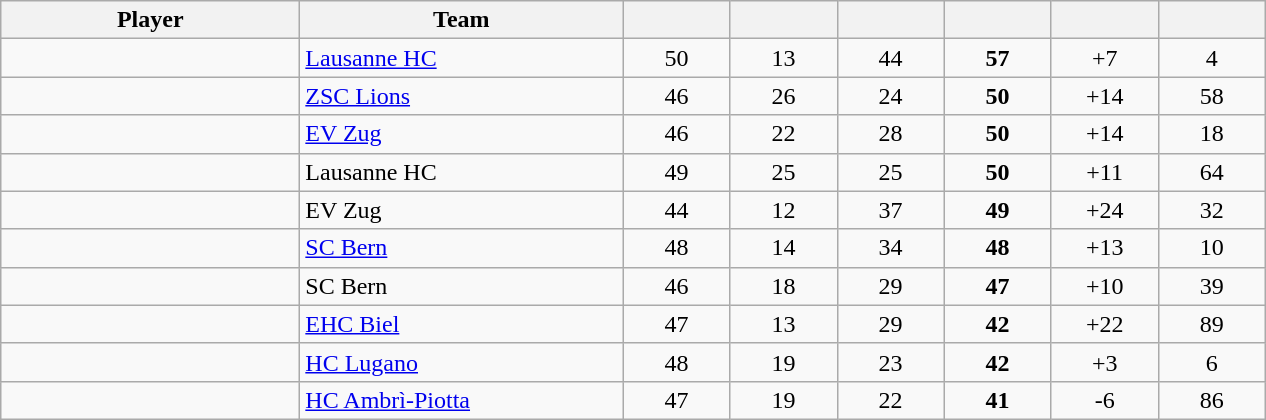<table class="wikitable sortable">
<tr>
<th style="width: 12em;">Player</th>
<th style="width: 13em;">Team</th>
<th style="width: 4em;"></th>
<th style="width: 4em;"></th>
<th style="width: 4em;"></th>
<th style="width: 4em;"></th>
<th data-sort-type="number" style="width: 4em;"></th>
<th style="width: 4em;"></th>
</tr>
<tr style="text-align:center;">
<td style="text-align:left;"></td>
<td style="text-align:left;"><a href='#'>Lausanne HC</a></td>
<td>50</td>
<td>13</td>
<td>44</td>
<td><strong>57</strong></td>
<td>+7</td>
<td>4</td>
</tr>
<tr style="text-align:center;">
<td style="text-align:left;"></td>
<td style="text-align:left;"><a href='#'>ZSC Lions</a></td>
<td>46</td>
<td>26</td>
<td>24</td>
<td><strong>50</strong></td>
<td>+14</td>
<td>58</td>
</tr>
<tr style="text-align:center;">
<td style="text-align:left;"></td>
<td style="text-align:left;"><a href='#'>EV Zug</a></td>
<td>46</td>
<td>22</td>
<td>28</td>
<td><strong>50</strong></td>
<td>+14</td>
<td>18</td>
</tr>
<tr style="text-align:center;">
<td style="text-align:left;"></td>
<td style="text-align:left;">Lausanne HC</td>
<td>49</td>
<td>25</td>
<td>25</td>
<td><strong>50</strong></td>
<td>+11</td>
<td>64</td>
</tr>
<tr style="text-align:center;">
<td style="text-align:left;"></td>
<td style="text-align:left;">EV Zug</td>
<td>44</td>
<td>12</td>
<td>37</td>
<td><strong>49</strong></td>
<td>+24</td>
<td>32</td>
</tr>
<tr style="text-align:center;">
<td style="text-align:left;"></td>
<td style="text-align:left;"><a href='#'>SC Bern</a></td>
<td>48</td>
<td>14</td>
<td>34</td>
<td><strong>48</strong></td>
<td>+13</td>
<td>10</td>
</tr>
<tr style="text-align:center;">
<td style="text-align:left;"></td>
<td style="text-align:left;">SC Bern</td>
<td>46</td>
<td>18</td>
<td>29</td>
<td><strong>47</strong></td>
<td>+10</td>
<td>39</td>
</tr>
<tr style="text-align:center;">
<td style="text-align:left;"></td>
<td style="text-align:left;"><a href='#'>EHC Biel</a></td>
<td>47</td>
<td>13</td>
<td>29</td>
<td><strong>42</strong></td>
<td>+22</td>
<td>89</td>
</tr>
<tr style="text-align:center;">
<td style="text-align:left;"></td>
<td style="text-align:left;"><a href='#'>HC Lugano</a></td>
<td>48</td>
<td>19</td>
<td>23</td>
<td><strong>42</strong></td>
<td>+3</td>
<td>6</td>
</tr>
<tr style="text-align:center;">
<td style="text-align:left;"></td>
<td style="text-align:left;"><a href='#'>HC Ambrì-Piotta</a></td>
<td>47</td>
<td>19</td>
<td>22</td>
<td><strong>41</strong></td>
<td>-6</td>
<td>86</td>
</tr>
</table>
